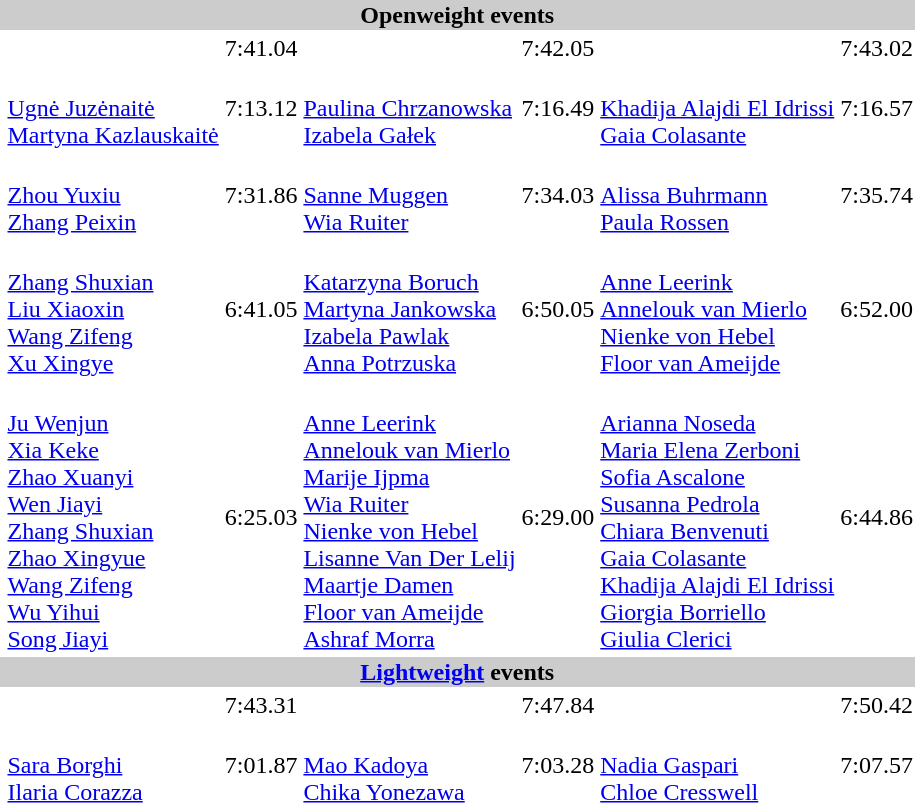<table>
<tr>
<th colspan="7" style="background-color:#CCC;">Openweight events</th>
</tr>
<tr>
<td></td>
<td></td>
<td>7:41.04</td>
<td></td>
<td>7:42.05</td>
<td></td>
<td>7:43.02</td>
</tr>
<tr>
<td></td>
<td><br><a href='#'>Ugnė Juzėnaitė</a><br><a href='#'>Martyna Kazlauskaitė</a></td>
<td>7:13.12</td>
<td><br><a href='#'>Paulina Chrzanowska</a><br><a href='#'>Izabela Gałek</a></td>
<td>7:16.49</td>
<td><br><a href='#'>Khadija Alajdi El Idrissi</a><br><a href='#'>Gaia Colasante</a></td>
<td>7:16.57</td>
</tr>
<tr>
<td></td>
<td><br><a href='#'>Zhou Yuxiu</a><br><a href='#'>Zhang Peixin</a></td>
<td>7:31.86</td>
<td><br><a href='#'>Sanne Muggen</a><br><a href='#'>Wia Ruiter</a></td>
<td>7:34.03</td>
<td><br><a href='#'>Alissa Buhrmann</a><br><a href='#'>Paula Rossen</a></td>
<td>7:35.74</td>
</tr>
<tr>
<td></td>
<td><br><a href='#'>Zhang Shuxian</a><br><a href='#'>Liu Xiaoxin</a><br><a href='#'>Wang Zifeng</a><br><a href='#'>Xu Xingye</a></td>
<td>6:41.05</td>
<td><br><a href='#'>Katarzyna Boruch</a><br><a href='#'>Martyna Jankowska</a><br><a href='#'>Izabela Pawlak</a><br><a href='#'>Anna Potrzuska</a></td>
<td>6:50.05</td>
<td><br><a href='#'>Anne Leerink</a><br><a href='#'>Annelouk van Mierlo</a><br><a href='#'>Nienke von Hebel</a><br><a href='#'>Floor van Ameijde</a></td>
<td>6:52.00</td>
</tr>
<tr>
<td></td>
<td><br><a href='#'>Ju Wenjun</a><br><a href='#'>Xia Keke</a><br><a href='#'>Zhao Xuanyi</a><br><a href='#'>Wen Jiayi</a> <br><a href='#'>Zhang Shuxian</a><br><a href='#'>Zhao Xingyue</a><br><a href='#'>Wang Zifeng</a><br><a href='#'>Wu Yihui</a> <br><a href='#'>Song Jiayi</a></td>
<td>6:25.03</td>
<td><br><a href='#'>Anne Leerink</a><br><a href='#'>Annelouk van Mierlo</a><br><a href='#'>Marije Ijpma</a><br><a href='#'>Wia Ruiter</a> <br><a href='#'>Nienke von Hebel</a><br><a href='#'>Lisanne Van Der Lelij</a><br><a href='#'>Maartje Damen</a><br><a href='#'>Floor van Ameijde</a> <br><a href='#'>Ashraf Morra</a></td>
<td>6:29.00</td>
<td><br><a href='#'>Arianna Noseda</a><br><a href='#'>Maria Elena Zerboni</a><br><a href='#'>Sofia Ascalone</a><br><a href='#'>Susanna Pedrola</a> <br><a href='#'>Chiara Benvenuti</a><br><a href='#'>Gaia Colasante</a><br><a href='#'>Khadija Alajdi El Idrissi</a><br><a href='#'>Giorgia Borriello</a> <br><a href='#'>Giulia Clerici</a></td>
<td>6:44.86</td>
</tr>
<tr>
<th colspan="7" style="background-color:#CCC;"><a href='#'>Lightweight</a> events</th>
</tr>
<tr>
<td></td>
<td></td>
<td>7:43.31</td>
<td></td>
<td>7:47.84</td>
<td></td>
<td>7:50.42</td>
</tr>
<tr>
<td></td>
<td><br><a href='#'>Sara Borghi</a><br><a href='#'>Ilaria Corazza</a></td>
<td>7:01.87</td>
<td><br><a href='#'>Mao Kadoya</a><br><a href='#'>Chika Yonezawa</a></td>
<td>7:03.28</td>
<td><br><a href='#'>Nadia Gaspari</a><br><a href='#'>Chloe Cresswell</a></td>
<td>7:07.57</td>
</tr>
</table>
